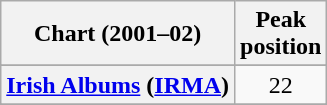<table class="wikitable sortable plainrowheaders" style="text-align:center">
<tr>
<th scope="col">Chart (2001–02)</th>
<th scope="col">Peak<br> position</th>
</tr>
<tr>
</tr>
<tr>
</tr>
<tr>
</tr>
<tr>
</tr>
<tr>
</tr>
<tr>
</tr>
<tr>
</tr>
<tr>
<th scope="row"><a href='#'>Irish Albums</a> (<a href='#'>IRMA</a>)</th>
<td align="center">22</td>
</tr>
<tr>
</tr>
<tr>
</tr>
<tr>
</tr>
<tr>
</tr>
<tr>
</tr>
</table>
